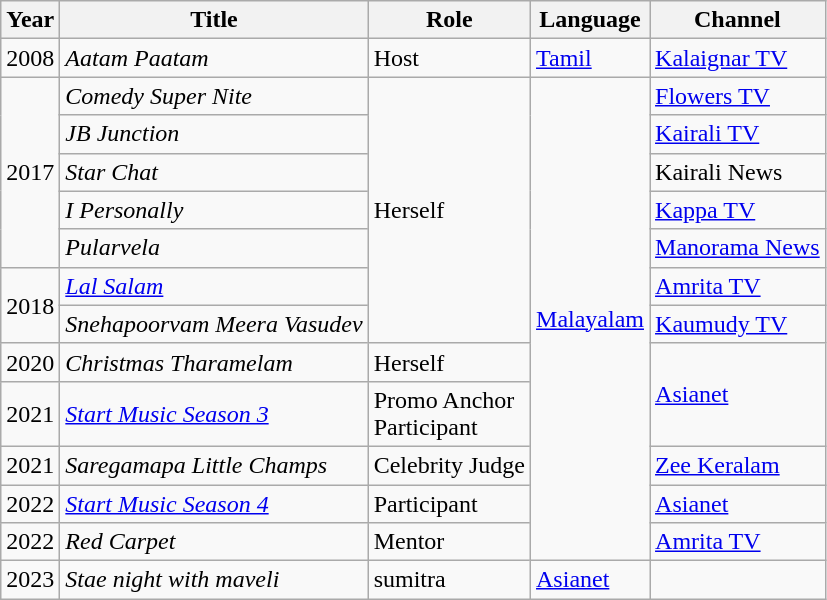<table class="wikitable sortable">
<tr>
<th scope="col">Year</th>
<th scope="col">Title</th>
<th scope="col">Role</th>
<th scope="col">Language</th>
<th scope="col">Channel</th>
</tr>
<tr>
<td>2008</td>
<td><em>Aatam Paatam</em></td>
<td>Host</td>
<td><a href='#'>Tamil</a></td>
<td><a href='#'>Kalaignar TV</a></td>
</tr>
<tr>
<td rowspan=5>2017</td>
<td><em>Comedy Super Nite</em></td>
<td rowspan=7>Herself</td>
<td rowspan=12><a href='#'>Malayalam</a></td>
<td><a href='#'>Flowers TV</a></td>
</tr>
<tr>
<td><em>JB Junction</em></td>
<td><a href='#'>Kairali TV</a></td>
</tr>
<tr>
<td><em>Star Chat</em></td>
<td>Kairali News</td>
</tr>
<tr>
<td><em>I Personally</em></td>
<td><a href='#'>Kappa TV</a></td>
</tr>
<tr>
<td><em>Pularvela</em></td>
<td><a href='#'>Manorama News</a></td>
</tr>
<tr>
<td rowspan=2>2018</td>
<td><em><a href='#'>Lal Salam</a></em></td>
<td><a href='#'>Amrita TV</a></td>
</tr>
<tr>
<td><em>Snehapoorvam Meera Vasudev</em></td>
<td><a href='#'>Kaumudy TV</a></td>
</tr>
<tr>
<td>2020</td>
<td><em>Christmas Tharamelam</em></td>
<td>Herself</td>
<td rowspan=2><a href='#'>Asianet</a></td>
</tr>
<tr>
<td>2021</td>
<td><em><a href='#'>Start Music Season 3</a></em></td>
<td>Promo Anchor <br> Participant</td>
</tr>
<tr>
<td>2021</td>
<td><em>Saregamapa Little Champs</em></td>
<td>Celebrity Judge</td>
<td><a href='#'>Zee Keralam</a></td>
</tr>
<tr>
<td>2022</td>
<td><em><a href='#'>Start Music Season 4</a></em></td>
<td>Participant</td>
<td><a href='#'>Asianet</a></td>
</tr>
<tr>
<td>2022</td>
<td><em>Red Carpet</em></td>
<td>Mentor</td>
<td><a href='#'>Amrita TV</a></td>
</tr>
<tr>
<td>2023</td>
<td><em>Stae night with maveli</em></td>
<td>sumitra</td>
<td><a href='#'>Asianet</a></td>
</tr>
</table>
